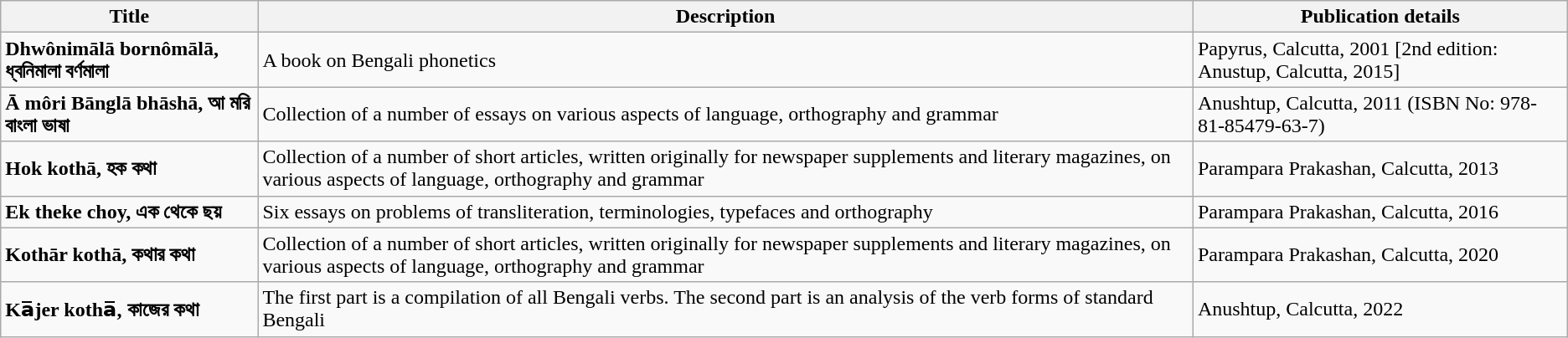<table class="wikitable">
<tr>
<th>Title</th>
<th>Description</th>
<th>Publication details</th>
</tr>
<tr>
<td><strong>Dhwônimālā bornômālā, ধ্বনিমালা বর্ণমালা</strong></td>
<td>A book on Bengali phonetics</td>
<td>Papyrus, Calcutta, 2001 [2nd edition: Anustup, Calcutta, 2015]</td>
</tr>
<tr>
<td><strong>Ā môri Bānglā bhāshā, আ মরি বাংলা ভাষা</strong></td>
<td>Collection of a number of essays on various aspects of language, orthography and grammar</td>
<td>Anushtup, Calcutta, 2011 (ISBN No: 978-81-85479-63-7)</td>
</tr>
<tr>
<td><strong>Hok kothā, হক কথা</strong></td>
<td>Collection of a number of short articles, written originally for newspaper supplements and literary magazines, on various aspects of language, orthography and grammar</td>
<td>Parampara Prakashan, Calcutta, 2013</td>
</tr>
<tr>
<td><strong>Ek theke choy, এক থেকে ছয়</strong></td>
<td>Six essays on problems of transliteration, terminologies, typefaces and orthography</td>
<td>Parampara Prakashan, Calcutta, 2016</td>
</tr>
<tr>
<td><strong>Kothār kothā, কথার কথা</strong></td>
<td>Collection of a number of short articles, written originally for newspaper supplements and literary magazines, on various aspects of language, orthography and grammar</td>
<td>Parampara Prakashan, Calcutta, 2020</td>
</tr>
<tr>
<td><strong>Ka̅jer kotha̅, কাজের কথা</strong></td>
<td>The first part is a compilation of all Bengali verbs. The second part is an analysis of the verb forms of standard Bengali</td>
<td>Anushtup, Calcutta, 2022</td>
</tr>
</table>
